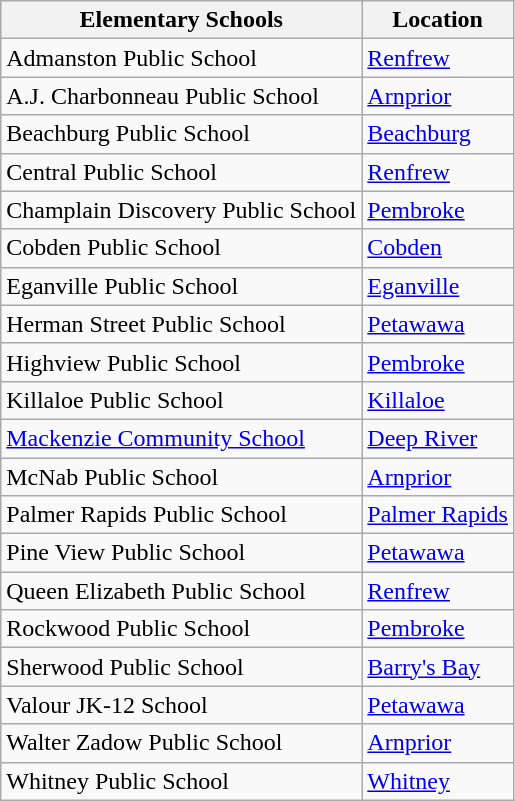<table class="wikitable">
<tr>
<th>Elementary Schools</th>
<th>Location</th>
</tr>
<tr>
<td>Admanston Public School</td>
<td><a href='#'>Renfrew</a></td>
</tr>
<tr>
<td>A.J. Charbonneau Public School</td>
<td><a href='#'>Arnprior</a></td>
</tr>
<tr>
<td>Beachburg Public School</td>
<td><a href='#'>Beachburg</a></td>
</tr>
<tr>
<td>Central Public School</td>
<td><a href='#'>Renfrew</a></td>
</tr>
<tr>
<td>Champlain Discovery Public School</td>
<td><a href='#'>Pembroke</a></td>
</tr>
<tr>
<td>Cobden Public School</td>
<td><a href='#'>Cobden</a></td>
</tr>
<tr>
<td>Eganville Public School</td>
<td><a href='#'>Eganville</a></td>
</tr>
<tr>
<td>Herman Street Public School</td>
<td><a href='#'>Petawawa</a></td>
</tr>
<tr>
<td>Highview Public School</td>
<td><a href='#'>Pembroke</a></td>
</tr>
<tr>
<td>Killaloe Public School</td>
<td><a href='#'>Killaloe</a></td>
</tr>
<tr>
<td><a href='#'>Mackenzie Community School</a></td>
<td><a href='#'>Deep River</a></td>
</tr>
<tr>
<td>McNab Public School</td>
<td><a href='#'>Arnprior</a></td>
</tr>
<tr>
<td>Palmer Rapids Public School</td>
<td><a href='#'>Palmer Rapids</a></td>
</tr>
<tr>
<td>Pine View Public School</td>
<td><a href='#'>Petawawa</a></td>
</tr>
<tr>
<td>Queen Elizabeth Public School</td>
<td><a href='#'>Renfrew</a></td>
</tr>
<tr>
<td>Rockwood Public School</td>
<td><a href='#'>Pembroke</a></td>
</tr>
<tr>
<td>Sherwood Public School</td>
<td><a href='#'>Barry's Bay</a></td>
</tr>
<tr>
<td>Valour JK-12 School</td>
<td><a href='#'>Petawawa</a></td>
</tr>
<tr>
<td>Walter Zadow Public School</td>
<td><a href='#'>Arnprior</a></td>
</tr>
<tr>
<td>Whitney Public School</td>
<td><a href='#'>Whitney</a></td>
</tr>
</table>
